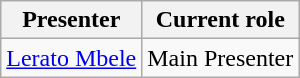<table class="wikitable">
<tr>
<th>Presenter</th>
<th>Current role</th>
</tr>
<tr>
<td><a href='#'>Lerato Mbele</a></td>
<td>Main Presenter</td>
</tr>
</table>
